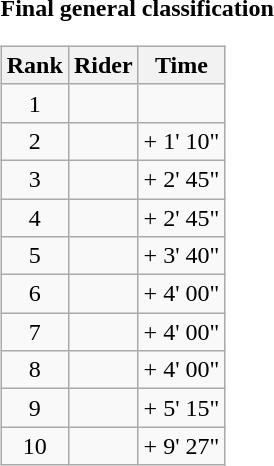<table>
<tr>
<td><strong>Final general classification</strong><br><table class="wikitable">
<tr>
<th scope="col">Rank</th>
<th scope="col">Rider</th>
<th scope="col">Time</th>
</tr>
<tr>
<td style="text-align:center;">1</td>
<td></td>
<td style="text-align:right;"></td>
</tr>
<tr>
<td style="text-align:center;">2</td>
<td></td>
<td style="text-align:right;">+ 1' 10"</td>
</tr>
<tr>
<td style="text-align:center;">3</td>
<td></td>
<td style="text-align:right;">+ 2' 45"</td>
</tr>
<tr>
<td style="text-align:center;">4</td>
<td></td>
<td style="text-align:right;">+ 2' 45"</td>
</tr>
<tr>
<td style="text-align:center;">5</td>
<td></td>
<td style="text-align:right;">+ 3' 40"</td>
</tr>
<tr>
<td style="text-align:center;">6</td>
<td></td>
<td style="text-align:right;">+ 4' 00"</td>
</tr>
<tr>
<td style="text-align:center;">7</td>
<td></td>
<td style="text-align:right;">+ 4' 00"</td>
</tr>
<tr>
<td style="text-align:center;">8</td>
<td></td>
<td style="text-align:right;">+ 4' 00"</td>
</tr>
<tr>
<td style="text-align:center;">9</td>
<td></td>
<td style="text-align:right;">+ 5' 15"</td>
</tr>
<tr>
<td style="text-align:center;">10</td>
<td></td>
<td style="text-align:right;">+ 9' 27"</td>
</tr>
</table>
</td>
</tr>
</table>
